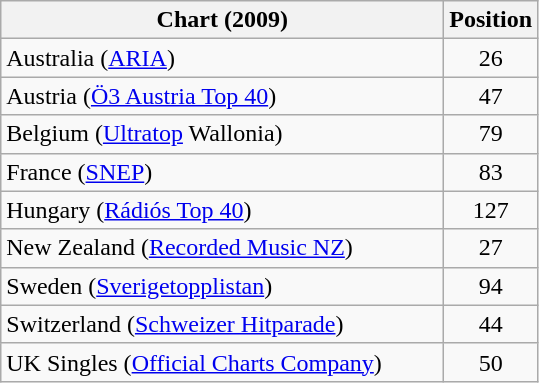<table class="wikitable sortable">
<tr>
<th scope="col" style="width:18em;">Chart (2009)</th>
<th scope="col">Position</th>
</tr>
<tr>
<td>Australia (<a href='#'>ARIA</a>)</td>
<td style="text-align:center;">26</td>
</tr>
<tr>
<td>Austria (<a href='#'>Ö3 Austria Top 40</a>)</td>
<td style="text-align:center;">47</td>
</tr>
<tr>
<td>Belgium (<a href='#'>Ultratop</a> Wallonia)</td>
<td style="text-align:center;">79</td>
</tr>
<tr>
<td>France (<a href='#'>SNEP</a>)</td>
<td style="text-align:center;">83</td>
</tr>
<tr>
<td>Hungary (<a href='#'>Rádiós Top 40</a>)</td>
<td style="text-align:center;">127</td>
</tr>
<tr>
<td>New Zealand (<a href='#'>Recorded Music NZ</a>)</td>
<td style="text-align:center;">27</td>
</tr>
<tr>
<td>Sweden (<a href='#'>Sverigetopplistan</a>)</td>
<td style="text-align:center;">94</td>
</tr>
<tr>
<td>Switzerland (<a href='#'>Schweizer Hitparade</a>)</td>
<td style="text-align:center;">44</td>
</tr>
<tr>
<td>UK Singles (<a href='#'>Official Charts Company</a>)</td>
<td style="text-align:center;">50</td>
</tr>
</table>
